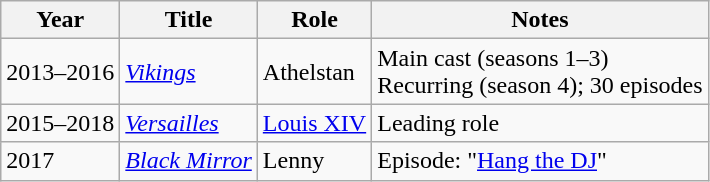<table class="wikitable sortable">
<tr>
<th scope="col">Year</th>
<th scope="col">Title</th>
<th scope="col">Role</th>
<th scope="col" class="unsortable">Notes</th>
</tr>
<tr>
<td>2013–2016</td>
<td><em><a href='#'>Vikings</a></em></td>
<td>Athelstan </td>
<td>Main cast (seasons 1–3)<br>Recurring (season 4); 30 episodes</td>
</tr>
<tr>
<td>2015–2018</td>
<td><em><a href='#'>Versailles</a></em></td>
<td><a href='#'>Louis XIV</a></td>
<td>Leading role </td>
</tr>
<tr>
<td>2017</td>
<td><em><a href='#'>Black Mirror</a></em></td>
<td>Lenny</td>
<td>Episode: "<a href='#'>Hang the DJ</a>"</td>
</tr>
</table>
